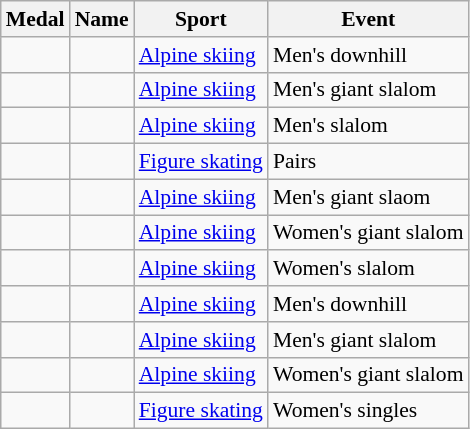<table class="wikitable sortable" style="font-size:90%">
<tr>
<th>Medal</th>
<th>Name</th>
<th>Sport</th>
<th>Event</th>
</tr>
<tr>
<td></td>
<td></td>
<td><a href='#'>Alpine skiing</a></td>
<td>Men's downhill</td>
</tr>
<tr>
<td></td>
<td></td>
<td><a href='#'>Alpine skiing</a></td>
<td>Men's giant slalom</td>
</tr>
<tr>
<td></td>
<td></td>
<td><a href='#'>Alpine skiing</a></td>
<td>Men's slalom</td>
</tr>
<tr>
<td></td>
<td> <br> </td>
<td><a href='#'>Figure skating</a></td>
<td>Pairs</td>
</tr>
<tr>
<td></td>
<td></td>
<td><a href='#'>Alpine skiing</a></td>
<td>Men's giant slaom</td>
</tr>
<tr>
<td></td>
<td></td>
<td><a href='#'>Alpine skiing</a></td>
<td>Women's giant slalom</td>
</tr>
<tr>
<td></td>
<td></td>
<td><a href='#'>Alpine skiing</a></td>
<td>Women's slalom</td>
</tr>
<tr>
<td></td>
<td></td>
<td><a href='#'>Alpine skiing</a></td>
<td>Men's downhill</td>
</tr>
<tr>
<td></td>
<td></td>
<td><a href='#'>Alpine skiing</a></td>
<td>Men's giant slalom</td>
</tr>
<tr>
<td></td>
<td></td>
<td><a href='#'>Alpine skiing</a></td>
<td>Women's giant slalom</td>
</tr>
<tr>
<td></td>
<td></td>
<td><a href='#'>Figure skating</a></td>
<td>Women's singles</td>
</tr>
</table>
